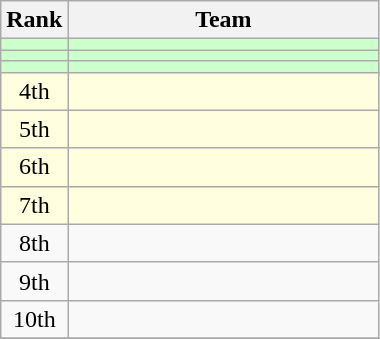<table class=wikitable style="text-align:center;">
<tr>
<th>Rank</th>
<th width=200>Team</th>
</tr>
<tr bgcolor="#ccffcc">
<td></td>
<td align=left></td>
</tr>
<tr bgcolor="#ccffcc">
<td></td>
<td align=left></td>
</tr>
<tr bgcolor="#ccffcc">
<td></td>
<td align=left></td>
</tr>
<tr bgcolor="#ffffe0">
<td>4th</td>
<td align=left></td>
</tr>
<tr bgcolor="#ffffe0">
<td>5th</td>
<td align=left></td>
</tr>
<tr bgcolor="#ffffe0">
<td>6th</td>
<td align=left></td>
</tr>
<tr bgcolor="#ffffe0">
<td>7th</td>
<td align=left></td>
</tr>
<tr>
<td>8th</td>
<td align=left></td>
</tr>
<tr>
<td>9th</td>
<td align=left></td>
</tr>
<tr>
<td>10th</td>
<td align=left></td>
</tr>
<tr>
</tr>
</table>
